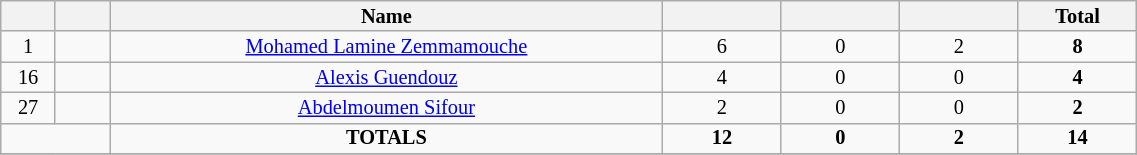<table class="wikitable sortable alternance"  style="font-size:85%; text-align:center; line-height:14px; width:60%;">
<tr>
<th width=15></th>
<th width=15></th>
<th width=210>Name</th>
<th width=40></th>
<th width=40></th>
<th width=40></th>
<th width=40>Total</th>
</tr>
<tr>
<td>1</td>
<td></td>
<td><a href='#'>Mohamed Lamine Zemmamouche</a></td>
<td>6</td>
<td>0</td>
<td>2</td>
<td><strong>8</strong></td>
</tr>
<tr>
<td>16</td>
<td></td>
<td><a href='#'>Alexis Guendouz</a></td>
<td>4</td>
<td>0</td>
<td>0</td>
<td><strong>4</strong></td>
</tr>
<tr>
<td>27</td>
<td></td>
<td><a href='#'>Abdelmoumen Sifour</a></td>
<td>2</td>
<td>0</td>
<td>0</td>
<td><strong>2</strong></td>
</tr>
<tr>
<td colspan="2"></td>
<td><strong>TOTALS</strong></td>
<td><strong>12</strong></td>
<td><strong>0</strong></td>
<td><strong>2</strong></td>
<td><strong>14</strong></td>
</tr>
<tr>
</tr>
</table>
